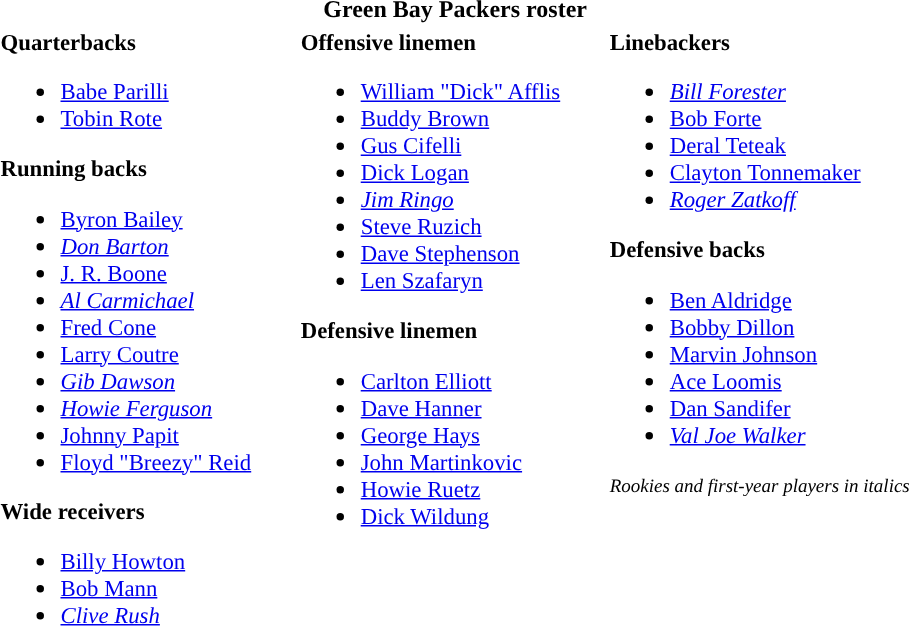<table class="toccolours" style="text-align: left;">
<tr>
<th colspan="9" style="text-align:center; ">Green Bay Packers roster</th>
</tr>
<tr>
<td style="font-size: 95%;" valign="top"><strong>Quarterbacks</strong><br><ul><li> <a href='#'>Babe Parilli</a></li><li> <a href='#'>Tobin Rote</a></li></ul><strong>Running backs</strong><ul><li> <a href='#'>Byron Bailey</a></li><li> <em><a href='#'>Don Barton</a></em></li><li> <a href='#'>J. R. Boone</a></li><li> <em><a href='#'>Al Carmichael</a></em></li><li> <a href='#'>Fred Cone</a></li><li> <a href='#'>Larry Coutre</a></li><li> <em><a href='#'>Gib Dawson</a></em></li><li> <em><a href='#'>Howie Ferguson</a></em></li><li> <a href='#'>Johnny Papit</a></li><li> <a href='#'>Floyd "Breezy" Reid</a></li></ul><strong>Wide receivers</strong><ul><li> <a href='#'>Billy Howton</a></li><li> <a href='#'>Bob Mann</a></li><li> <em><a href='#'>Clive Rush</a></em></li></ul></td>
<td style="width: 25px;"></td>
<td style="font-size: 95%;" valign="top"><strong>Offensive linemen</strong><br><ul><li> <a href='#'>William "Dick" Afflis</a></li><li> <a href='#'>Buddy Brown</a></li><li> <a href='#'>Gus Cifelli</a></li><li> <a href='#'>Dick Logan</a></li><li> <em><a href='#'>Jim Ringo</a></em></li><li> <a href='#'>Steve Ruzich</a></li><li> <a href='#'>Dave Stephenson</a></li><li> <a href='#'>Len Szafaryn</a></li></ul><strong>Defensive linemen</strong><ul><li> <a href='#'>Carlton Elliott</a></li><li> <a href='#'>Dave Hanner</a></li><li> <a href='#'>George Hays</a></li><li> <a href='#'>John Martinkovic</a></li><li> <a href='#'>Howie Ruetz</a></li><li> <a href='#'>Dick Wildung</a></li></ul></td>
<td style="width: 25px;"></td>
<td style="font-size: 95%;" valign="top"><strong>Linebackers</strong><br><ul><li> <em><a href='#'>Bill Forester</a></em></li><li> <a href='#'>Bob Forte</a></li><li> <a href='#'>Deral Teteak</a></li><li> <a href='#'>Clayton Tonnemaker</a></li><li> <em><a href='#'>Roger Zatkoff</a></em></li></ul><strong>Defensive backs</strong><ul><li> <a href='#'>Ben Aldridge</a></li><li> <a href='#'>Bobby Dillon</a></li><li> <a href='#'>Marvin Johnson</a></li><li> <a href='#'>Ace Loomis</a></li><li> <a href='#'>Dan Sandifer</a></li><li> <em><a href='#'>Val Joe Walker</a></em></li></ul><small><em>Rookies and first-year players in italics</em></small><br></td>
</tr>
<tr>
</tr>
</table>
